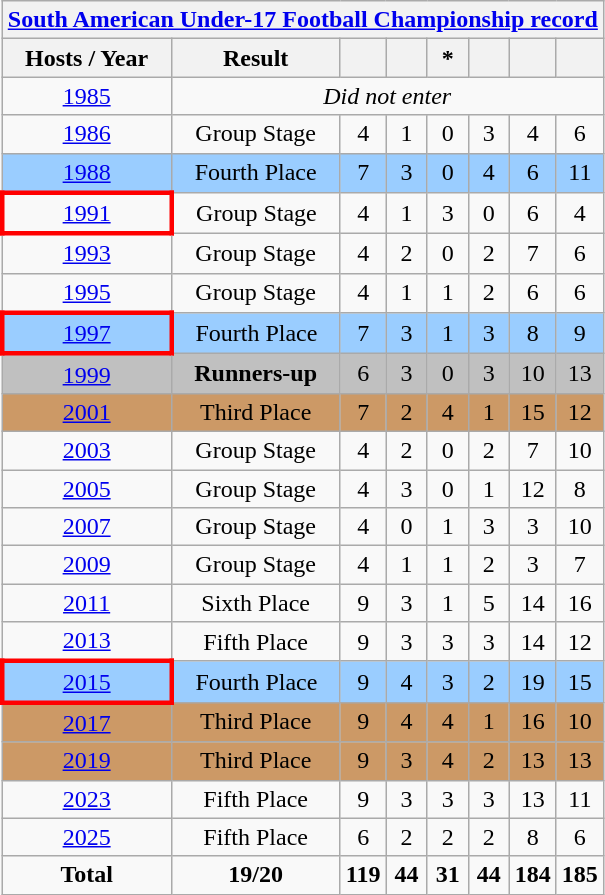<table class="wikitable" style="text-align: center;">
<tr>
<th colspan=9><a href='#'>South American Under-17 Football Championship record</a></th>
</tr>
<tr>
<th>Hosts / Year</th>
<th>Result</th>
<th width=20></th>
<th width=20></th>
<th width=20>*</th>
<th width=20></th>
<th width=20></th>
<th width=20></th>
</tr>
<tr>
<td> <a href='#'>1985</a></td>
<td rowspan=1 colspan=7><em>Did not enter</em></td>
</tr>
<tr>
<td> <a href='#'>1986</a></td>
<td>Group Stage</td>
<td>4</td>
<td>1</td>
<td>0</td>
<td>3</td>
<td>4</td>
<td>6</td>
</tr>
<tr style="background:#9ACDFF">
<td> <a href='#'>1988</a></td>
<td>Fourth Place</td>
<td>7</td>
<td>3</td>
<td>0</td>
<td>4</td>
<td>6</td>
<td>11</td>
</tr>
<tr>
<td style="border: 3px solid red"> <a href='#'>1991</a></td>
<td>Group Stage</td>
<td>4</td>
<td>1</td>
<td>3</td>
<td>0</td>
<td>6</td>
<td>4</td>
</tr>
<tr>
<td> <a href='#'>1993</a></td>
<td>Group Stage</td>
<td>4</td>
<td>2</td>
<td>0</td>
<td>2</td>
<td>7</td>
<td>6</td>
</tr>
<tr>
<td> <a href='#'>1995</a></td>
<td>Group Stage</td>
<td>4</td>
<td>1</td>
<td>1</td>
<td>2</td>
<td>6</td>
<td>6</td>
</tr>
<tr style="background:#9ACDFF">
<td style="border: 3px solid red"> <a href='#'>1997</a></td>
<td>Fourth Place</td>
<td>7</td>
<td>3</td>
<td>1</td>
<td>3</td>
<td>8</td>
<td>9</td>
</tr>
<tr bgcolor=silver>
<td> <a href='#'>1999</a></td>
<td><strong>Runners-up</strong></td>
<td>6</td>
<td>3</td>
<td>0</td>
<td>3</td>
<td>10</td>
<td>13</td>
</tr>
<tr bgcolor=cc9966>
<td> <a href='#'>2001</a></td>
<td>Third Place</td>
<td>7</td>
<td>2</td>
<td>4</td>
<td>1</td>
<td>15</td>
<td>12</td>
</tr>
<tr>
<td> <a href='#'>2003</a></td>
<td>Group Stage</td>
<td>4</td>
<td>2</td>
<td>0</td>
<td>2</td>
<td>7</td>
<td>10</td>
</tr>
<tr>
<td> <a href='#'>2005</a></td>
<td>Group Stage</td>
<td>4</td>
<td>3</td>
<td>0</td>
<td>1</td>
<td>12</td>
<td>8</td>
</tr>
<tr>
<td> <a href='#'>2007</a></td>
<td>Group Stage</td>
<td>4</td>
<td>0</td>
<td>1</td>
<td>3</td>
<td>3</td>
<td>10</td>
</tr>
<tr>
<td> <a href='#'>2009</a></td>
<td>Group Stage</td>
<td>4</td>
<td>1</td>
<td>1</td>
<td>2</td>
<td>3</td>
<td>7</td>
</tr>
<tr>
<td> <a href='#'>2011</a></td>
<td>Sixth Place</td>
<td>9</td>
<td>3</td>
<td>1</td>
<td>5</td>
<td>14</td>
<td>16</td>
</tr>
<tr>
<td> <a href='#'>2013</a></td>
<td>Fifth Place</td>
<td>9</td>
<td>3</td>
<td>3</td>
<td>3</td>
<td>14</td>
<td>12</td>
</tr>
<tr style="background:#9ACDFF">
<td style="border: 3px solid red"> <a href='#'>2015</a></td>
<td>Fourth Place</td>
<td>9</td>
<td>4</td>
<td>3</td>
<td>2</td>
<td>19</td>
<td>15</td>
</tr>
<tr bgcolor=cc9966>
<td> <a href='#'>2017</a></td>
<td>Third Place</td>
<td>9</td>
<td>4</td>
<td>4</td>
<td>1</td>
<td>16</td>
<td>10</td>
</tr>
<tr bgcolor=cc9966>
<td> <a href='#'>2019</a></td>
<td>Third Place</td>
<td>9</td>
<td>3</td>
<td>4</td>
<td>2</td>
<td>13</td>
<td>13</td>
</tr>
<tr>
<td> <a href='#'>2023</a></td>
<td>Fifth Place</td>
<td>9</td>
<td>3</td>
<td>3</td>
<td>3</td>
<td>13</td>
<td>11</td>
</tr>
<tr>
<td> <a href='#'>2025</a></td>
<td>Fifth Place</td>
<td>6</td>
<td>2</td>
<td>2</td>
<td>2</td>
<td>8</td>
<td>6</td>
</tr>
<tr>
<td><strong>Total</strong></td>
<td><strong>19/20</strong></td>
<td><strong>119</strong></td>
<td><strong>44</strong></td>
<td><strong>31</strong></td>
<td><strong>44</strong></td>
<td><strong>184</strong></td>
<td><strong>185</strong></td>
</tr>
</table>
